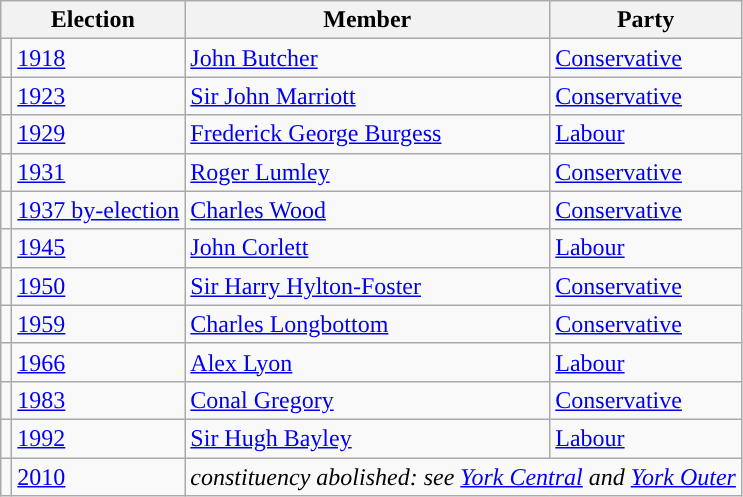<table class="wikitable">
<tr>
<th colspan=2>Election</th>
<th>Member</th>
<th>Party</th>
</tr>
<tr>
<td style="color:inherit;background-color: "></td>
<td><a href='#'>1918</a></td>
<td><a href='#'>John Butcher</a></td>
<td><a href='#'>Conservative</a></td>
</tr>
<tr>
<td style="color:inherit;background-color: "></td>
<td><a href='#'>1923</a></td>
<td><a href='#'>Sir John Marriott</a></td>
<td><a href='#'>Conservative</a></td>
</tr>
<tr>
<td style="color:inherit;background-color: "></td>
<td><a href='#'>1929</a></td>
<td><a href='#'>Frederick George Burgess</a></td>
<td><a href='#'>Labour</a></td>
</tr>
<tr>
<td style="color:inherit;background-color: "></td>
<td><a href='#'>1931</a></td>
<td><a href='#'>Roger Lumley</a></td>
<td><a href='#'>Conservative</a></td>
</tr>
<tr>
<td style="color:inherit;background-color: "></td>
<td><a href='#'>1937 by-election</a></td>
<td><a href='#'>Charles Wood</a></td>
<td><a href='#'>Conservative</a></td>
</tr>
<tr>
<td style="color:inherit;background-color: "></td>
<td><a href='#'>1945</a></td>
<td><a href='#'>John Corlett</a></td>
<td><a href='#'>Labour</a></td>
</tr>
<tr>
<td style="color:inherit;background-color: "></td>
<td><a href='#'>1950</a></td>
<td><a href='#'>Sir Harry Hylton-Foster</a></td>
<td><a href='#'>Conservative</a></td>
</tr>
<tr>
<td style="color:inherit;background-color: "></td>
<td><a href='#'>1959</a></td>
<td><a href='#'>Charles Longbottom</a></td>
<td><a href='#'>Conservative</a></td>
</tr>
<tr>
<td style="color:inherit;background-color: "></td>
<td><a href='#'>1966</a></td>
<td><a href='#'>Alex Lyon</a></td>
<td><a href='#'>Labour</a></td>
</tr>
<tr>
<td style="color:inherit;background-color: "></td>
<td><a href='#'>1983</a></td>
<td><a href='#'>Conal Gregory</a></td>
<td><a href='#'>Conservative</a></td>
</tr>
<tr>
<td style="color:inherit;background-color: "></td>
<td><a href='#'>1992</a></td>
<td><a href='#'>Sir Hugh Bayley</a></td>
<td><a href='#'>Labour</a></td>
</tr>
<tr>
<td></td>
<td><a href='#'>2010</a></td>
<td colspan="2"><em>constituency abolished: see <a href='#'>York Central</a> and <a href='#'>York Outer</a></em></td>
</tr>
</table>
